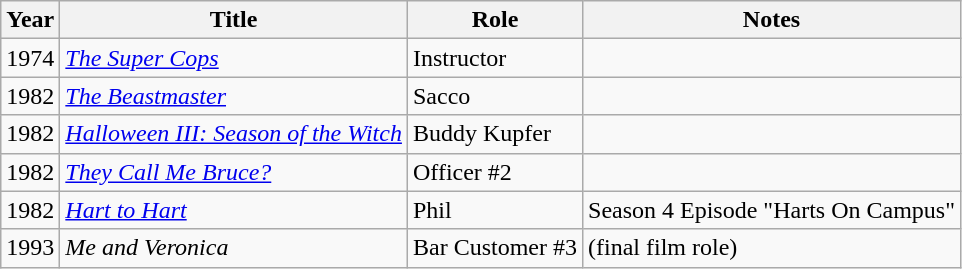<table class="wikitable">
<tr>
<th>Year</th>
<th>Title</th>
<th>Role</th>
<th>Notes</th>
</tr>
<tr>
<td>1974</td>
<td><em><a href='#'>The Super Cops</a></em></td>
<td>Instructor</td>
<td></td>
</tr>
<tr>
<td>1982</td>
<td><em><a href='#'>The Beastmaster</a></em></td>
<td>Sacco</td>
<td></td>
</tr>
<tr>
<td>1982</td>
<td><em><a href='#'>Halloween III: Season of the Witch</a></em></td>
<td>Buddy Kupfer</td>
<td></td>
</tr>
<tr>
<td>1982</td>
<td><em><a href='#'>They Call Me Bruce?</a></em></td>
<td>Officer #2</td>
<td></td>
</tr>
<tr>
<td>1982</td>
<td><em><a href='#'>Hart to Hart</a></em></td>
<td>Phil</td>
<td>Season 4 Episode "Harts On Campus"</td>
</tr>
<tr>
<td>1993</td>
<td><em>Me and Veronica</em></td>
<td>Bar Customer #3</td>
<td>(final film role)</td>
</tr>
</table>
